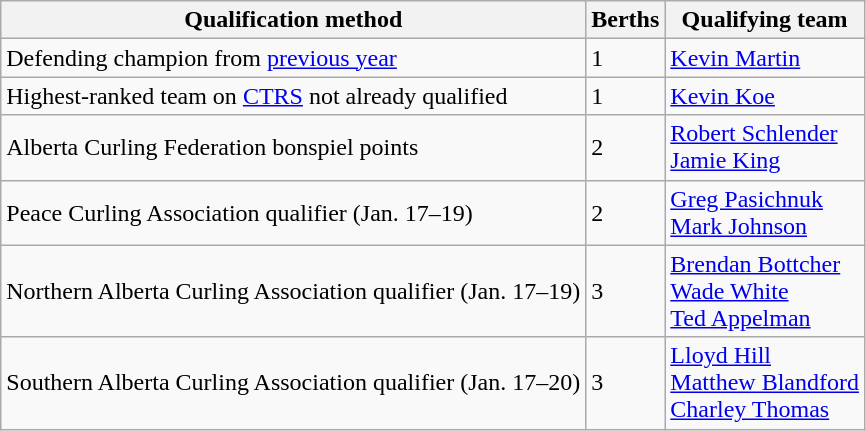<table class=wikitable>
<tr>
<th>Qualification method</th>
<th>Berths</th>
<th>Qualifying team</th>
</tr>
<tr>
<td>Defending champion from <a href='#'>previous year</a></td>
<td>1</td>
<td><a href='#'>Kevin Martin</a></td>
</tr>
<tr>
<td>Highest-ranked team on <a href='#'>CTRS</a> not already qualified</td>
<td>1</td>
<td><a href='#'>Kevin Koe</a></td>
</tr>
<tr>
<td>Alberta Curling Federation bonspiel points</td>
<td>2</td>
<td><a href='#'>Robert Schlender</a> <br> <a href='#'>Jamie King</a></td>
</tr>
<tr>
<td>Peace Curling Association qualifier (Jan. 17–19)</td>
<td>2</td>
<td><a href='#'>Greg Pasichnuk</a> <br> <a href='#'>Mark Johnson</a></td>
</tr>
<tr>
<td>Northern Alberta Curling Association qualifier (Jan. 17–19)</td>
<td>3</td>
<td><a href='#'>Brendan Bottcher</a> <br> <a href='#'>Wade White</a> <br> <a href='#'>Ted Appelman</a></td>
</tr>
<tr>
<td>Southern Alberta Curling Association qualifier (Jan. 17–20)</td>
<td>3</td>
<td><a href='#'>Lloyd Hill</a> <br> <a href='#'>Matthew Blandford</a> <br> <a href='#'>Charley Thomas</a></td>
</tr>
</table>
